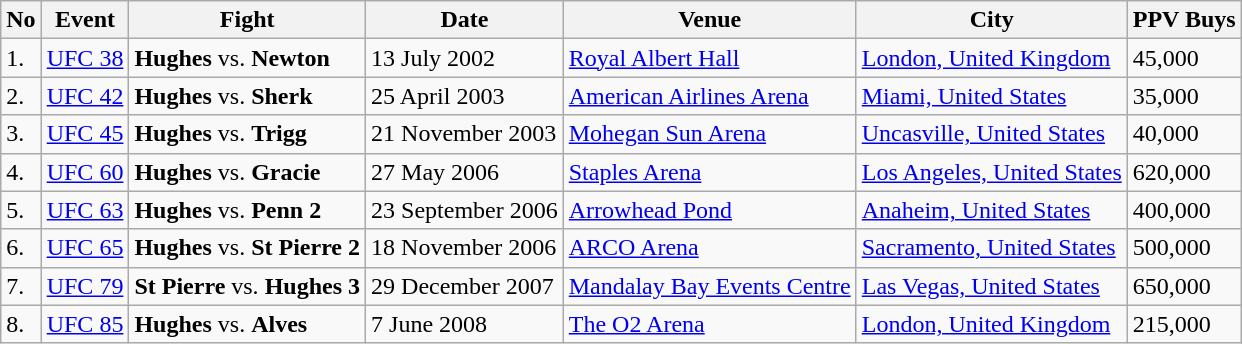<table class="wikitable">
<tr>
<th>No</th>
<th>Event</th>
<th>Fight</th>
<th>Date</th>
<th>Venue</th>
<th>City</th>
<th>PPV Buys</th>
</tr>
<tr>
<td>1.</td>
<td><a href='#'>UFC 38</a></td>
<td><strong>Hughes</strong> vs. <strong>Newton</strong></td>
<td>13 July 2002</td>
<td><a href='#'>Royal Albert Hall</a></td>
<td><a href='#'>London, United Kingdom</a></td>
<td>45,000</td>
</tr>
<tr>
<td>2.</td>
<td><a href='#'>UFC 42</a></td>
<td><strong>Hughes</strong> vs. <strong>Sherk</strong></td>
<td>25 April 2003</td>
<td><a href='#'>American Airlines Arena</a></td>
<td><a href='#'>Miami, United States</a></td>
<td>35,000</td>
</tr>
<tr>
<td>3.</td>
<td><a href='#'>UFC 45</a></td>
<td><strong>Hughes</strong> vs. <strong>Trigg</strong></td>
<td>21 November 2003</td>
<td><a href='#'>Mohegan Sun Arena</a></td>
<td><a href='#'>Uncasville, United States</a></td>
<td>40,000</td>
</tr>
<tr>
<td>4.</td>
<td><a href='#'>UFC 60</a></td>
<td><strong>Hughes</strong> vs. <strong>Gracie</strong></td>
<td>27 May 2006</td>
<td><a href='#'>Staples Arena</a></td>
<td><a href='#'>Los Angeles, United States</a></td>
<td>620,000</td>
</tr>
<tr>
<td>5.</td>
<td><a href='#'>UFC 63</a></td>
<td><strong>Hughes</strong> vs. <strong>Penn</strong> <strong>2</strong></td>
<td>23 September 2006</td>
<td><a href='#'>Arrowhead Pond</a></td>
<td><a href='#'>Anaheim, United States</a></td>
<td>400,000</td>
</tr>
<tr>
<td>6.</td>
<td><a href='#'>UFC 65</a></td>
<td><strong>Hughes</strong> vs. <strong>St Pierre 2</strong></td>
<td>18 November 2006</td>
<td><a href='#'>ARCO Arena</a></td>
<td><a href='#'>Sacramento, United States</a></td>
<td>500,000</td>
</tr>
<tr>
<td>7.</td>
<td><a href='#'>UFC 79</a></td>
<td><strong>St Pierre</strong> vs. <strong>Hughes 3</strong></td>
<td>29 December 2007</td>
<td><a href='#'>Mandalay Bay Events Centre</a></td>
<td><a href='#'>Las Vegas, United States</a></td>
<td>650,000</td>
</tr>
<tr>
<td>8.</td>
<td><a href='#'>UFC 85</a></td>
<td><strong>Hughes</strong> vs. <strong>Alves</strong></td>
<td>7 June 2008</td>
<td><a href='#'>The O2 Arena</a></td>
<td><a href='#'>London, United Kingdom</a></td>
<td>215,000</td>
</tr>
</table>
